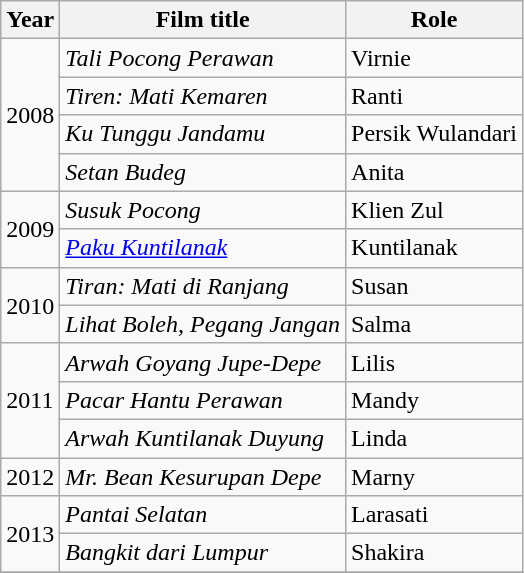<table Class="wikitable sortable">
<tr>
<th>Year</th>
<th>Film title</th>
<th>Role</th>
</tr>
<tr>
<td Rowspan=4>2008</td>
<td><em>Tali Pocong Perawan</em></td>
<td>Virnie</td>
</tr>
<tr>
<td><em>Tiren: Mati Kemaren</em></td>
<td>Ranti</td>
</tr>
<tr>
<td><em>Ku Tunggu Jandamu</em></td>
<td>Persik Wulandari</td>
</tr>
<tr>
<td><em>Setan Budeg</em></td>
<td>Anita</td>
</tr>
<tr>
<td Rowspan=2>2009</td>
<td><em>Susuk Pocong</em></td>
<td>Klien Zul</td>
</tr>
<tr>
<td><em><a href='#'>Paku Kuntilanak</a></em></td>
<td>Kuntilanak</td>
</tr>
<tr>
<td Rowspan=2>2010</td>
<td><em>Tiran: Mati di Ranjang</em></td>
<td>Susan</td>
</tr>
<tr>
<td><em>Lihat Boleh, Pegang Jangan</em></td>
<td>Salma</td>
</tr>
<tr>
<td Rowspan=3>2011</td>
<td><em>Arwah Goyang Jupe-Depe</em></td>
<td>Lilis</td>
</tr>
<tr>
<td><em>Pacar Hantu Perawan</em></td>
<td>Mandy</td>
</tr>
<tr>
<td><em>Arwah Kuntilanak Duyung</em></td>
<td>Linda</td>
</tr>
<tr>
<td>2012</td>
<td><em>Mr. Bean Kesurupan Depe</em></td>
<td>Marny</td>
</tr>
<tr>
<td Rowspan=2>2013</td>
<td><em>Pantai Selatan</em></td>
<td>Larasati</td>
</tr>
<tr>
<td><em>Bangkit dari Lumpur</em></td>
<td>Shakira</td>
</tr>
<tr>
</tr>
</table>
